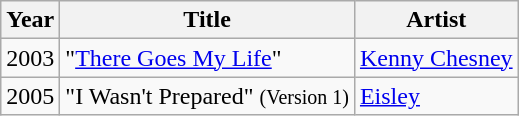<table class="wikitable">
<tr>
<th>Year</th>
<th>Title</th>
<th>Artist</th>
</tr>
<tr>
<td>2003</td>
<td>"<a href='#'>There Goes My Life</a>"</td>
<td><a href='#'>Kenny Chesney</a></td>
</tr>
<tr>
<td>2005</td>
<td>"I Wasn't Prepared" <small>(Version 1)</small></td>
<td><a href='#'>Eisley</a></td>
</tr>
</table>
